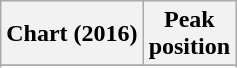<table class="wikitable sortable plainrowheaders">
<tr>
<th scope="col">Chart (2016)</th>
<th scope="col">Peak<br>position</th>
</tr>
<tr>
</tr>
<tr>
</tr>
</table>
